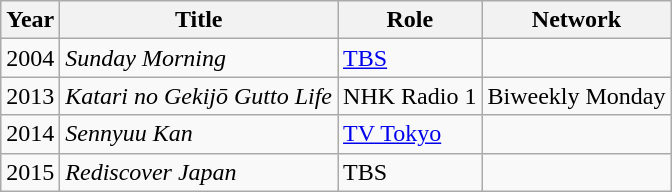<table class="wikitable">
<tr>
<th>Year</th>
<th>Title</th>
<th>Role</th>
<th>Network</th>
</tr>
<tr>
<td>2004</td>
<td><em>Sunday Morning</em></td>
<td><a href='#'>TBS</a></td>
<td></td>
</tr>
<tr>
<td>2013</td>
<td><em>Katari no Gekijō Gutto Life</em></td>
<td>NHK Radio 1</td>
<td>Biweekly Monday</td>
</tr>
<tr>
<td>2014</td>
<td><em>Sennyuu Kan</em></td>
<td><a href='#'>TV Tokyo</a></td>
<td></td>
</tr>
<tr>
<td>2015</td>
<td><em>Rediscover Japan</em></td>
<td>TBS</td>
<td></td>
</tr>
</table>
